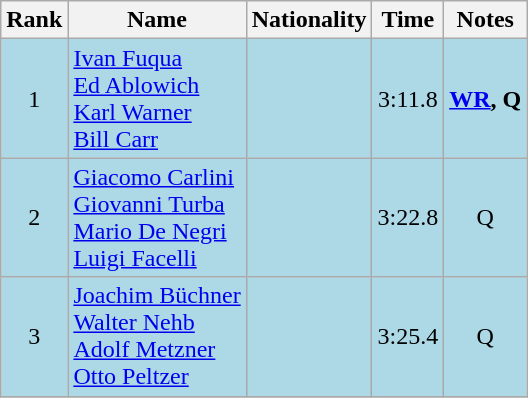<table class="wikitable sortable" style="text-align:center">
<tr>
<th>Rank</th>
<th>Name</th>
<th>Nationality</th>
<th>Time</th>
<th>Notes</th>
</tr>
<tr bgcolor=lightblue>
<td>1</td>
<td align=left><a href='#'>Ivan Fuqua</a><br><a href='#'>Ed Ablowich</a><br><a href='#'>Karl Warner</a><br><a href='#'>Bill Carr</a></td>
<td align=left></td>
<td>3:11.8</td>
<td><strong><a href='#'>WR</a>, Q</strong></td>
</tr>
<tr bgcolor=lightblue>
<td>2</td>
<td align=left><a href='#'>Giacomo Carlini</a><br><a href='#'>Giovanni Turba</a><br><a href='#'>Mario De Negri</a><br><a href='#'>Luigi Facelli</a></td>
<td align=left></td>
<td>3:22.8</td>
<td>Q</td>
</tr>
<tr bgcolor=lightblue>
<td>3</td>
<td align=left><a href='#'>Joachim Büchner</a><br><a href='#'>Walter Nehb</a><br><a href='#'>Adolf Metzner</a><br><a href='#'>Otto Peltzer</a></td>
<td align=left></td>
<td>3:25.4</td>
<td>Q</td>
</tr>
<tr>
</tr>
</table>
